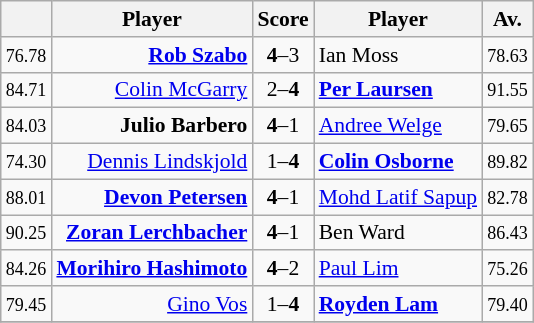<table class="wikitable" style="font-size:90%">
<tr>
<th></th>
<th>Player</th>
<th>Score</th>
<th>Player</th>
<th>Av.</th>
</tr>
<tr>
<td align=center><small><span>76.78</span></small></td>
<td align=right><strong><a href='#'>Rob Szabo</a></strong> </td>
<td align="center"><strong>4</strong>–3</td>
<td> Ian Moss</td>
<td align=center><small><span>78.63</span></small></td>
</tr>
<tr>
<td align=center><small><span>84.71</span></small></td>
<td align=right><a href='#'>Colin McGarry</a> </td>
<td align="center">2–<strong>4</strong></td>
<td> <strong><a href='#'>Per Laursen</a></strong></td>
<td align=center><small><span>91.55</span></small></td>
</tr>
<tr>
<td align=center><small><span>84.03</span></small></td>
<td align=right><strong>Julio Barbero</strong> </td>
<td align="center"><strong>4</strong>–1</td>
<td> <a href='#'>Andree Welge</a></td>
<td align=center><small><span>79.65</span></small></td>
</tr>
<tr>
<td align=center><small><span>74.30</span></small></td>
<td align=right><a href='#'>Dennis Lindskjold</a> </td>
<td align="center">1–<strong>4</strong></td>
<td> <strong><a href='#'>Colin Osborne</a></strong></td>
<td align=center><small><span>89.82</span></small></td>
</tr>
<tr>
<td align=center><small><span>88.01</span></small></td>
<td align=right><strong><a href='#'>Devon Petersen</a></strong> </td>
<td align="center"><strong>4</strong>–1</td>
<td> <a href='#'>Mohd Latif Sapup</a></td>
<td align=center><small><span>82.78</span></small></td>
</tr>
<tr>
<td align=center><small><span>90.25</span></small></td>
<td align=right><strong><a href='#'>Zoran Lerchbacher</a></strong> </td>
<td align="center"><strong>4</strong>–1</td>
<td> Ben Ward</td>
<td align=center><small><span>86.43</span></small></td>
</tr>
<tr>
<td align=center><small><span>84.26</span></small></td>
<td align=right><strong><a href='#'>Morihiro Hashimoto</a></strong> </td>
<td align="center"><strong>4</strong>–2</td>
<td> <a href='#'>Paul Lim</a></td>
<td align=center><small><span>75.26</span></small></td>
</tr>
<tr>
<td align=center><small><span>79.45</span></small></td>
<td align=right><a href='#'>Gino Vos</a> </td>
<td align="center">1–<strong>4</strong></td>
<td> <strong><a href='#'>Royden Lam</a></strong></td>
<td align=center><small><span>79.40</span></small></td>
</tr>
<tr>
</tr>
</table>
